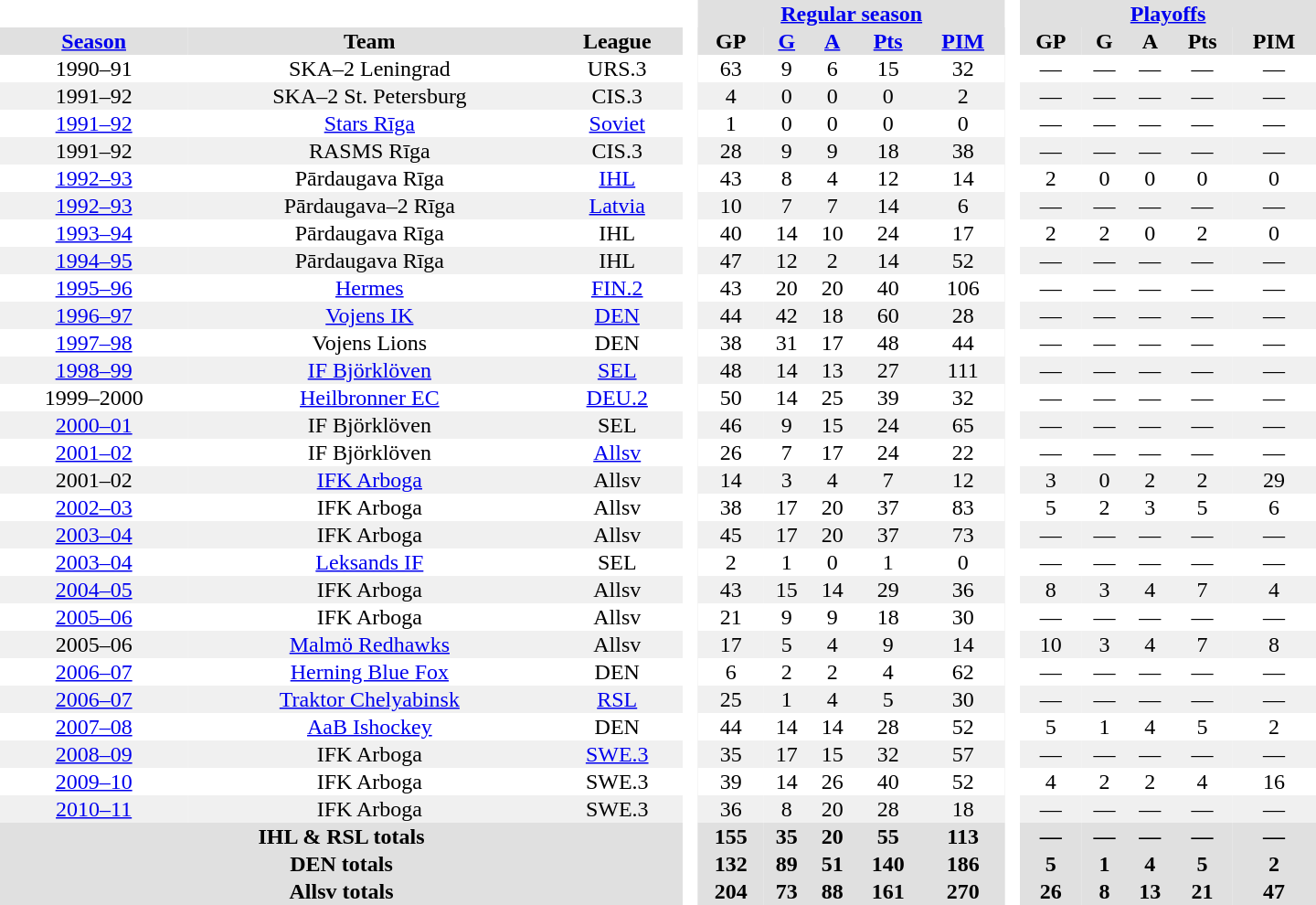<table border="0" cellpadding="1" cellspacing="0" style="text-align:center; width:60em">
<tr bgcolor="#e0e0e0">
<th colspan="3" bgcolor="#ffffff"> </th>
<th rowspan="99" bgcolor="#ffffff"> </th>
<th colspan="5"><a href='#'>Regular season</a></th>
<th rowspan="99" bgcolor="#ffffff"> </th>
<th colspan="5"><a href='#'>Playoffs</a></th>
</tr>
<tr bgcolor="#e0e0e0">
<th><a href='#'>Season</a></th>
<th>Team</th>
<th>League</th>
<th>GP</th>
<th><a href='#'>G</a></th>
<th><a href='#'>A</a></th>
<th><a href='#'>Pts</a></th>
<th><a href='#'>PIM</a></th>
<th>GP</th>
<th>G</th>
<th>A</th>
<th>Pts</th>
<th>PIM</th>
</tr>
<tr>
<td>1990–91</td>
<td>SKA–2 Leningrad</td>
<td>URS.3</td>
<td>63</td>
<td>9</td>
<td>6</td>
<td>15</td>
<td>32</td>
<td>—</td>
<td>—</td>
<td>—</td>
<td>—</td>
<td>—</td>
</tr>
<tr bgcolor="#f0f0f0">
<td>1991–92</td>
<td>SKA–2 St. Petersburg</td>
<td>CIS.3</td>
<td>4</td>
<td>0</td>
<td>0</td>
<td>0</td>
<td>2</td>
<td>—</td>
<td>—</td>
<td>—</td>
<td>—</td>
<td>—</td>
</tr>
<tr>
<td><a href='#'>1991–92</a></td>
<td><a href='#'>Stars Rīga</a></td>
<td><a href='#'>Soviet</a></td>
<td>1</td>
<td>0</td>
<td>0</td>
<td>0</td>
<td>0</td>
<td>—</td>
<td>—</td>
<td>—</td>
<td>—</td>
<td>—</td>
</tr>
<tr bgcolor="#f0f0f0">
<td>1991–92</td>
<td>RASMS Rīga</td>
<td>CIS.3</td>
<td>28</td>
<td>9</td>
<td>9</td>
<td>18</td>
<td>38</td>
<td>—</td>
<td>—</td>
<td>—</td>
<td>—</td>
<td>—</td>
</tr>
<tr>
<td><a href='#'>1992–93</a></td>
<td>Pārdaugava Rīga</td>
<td><a href='#'>IHL</a></td>
<td>43</td>
<td>8</td>
<td>4</td>
<td>12</td>
<td>14</td>
<td>2</td>
<td>0</td>
<td>0</td>
<td>0</td>
<td>0</td>
</tr>
<tr bgcolor="#f0f0f0">
<td><a href='#'>1992–93</a></td>
<td>Pārdaugava–2 Rīga</td>
<td><a href='#'>Latvia</a></td>
<td>10</td>
<td>7</td>
<td>7</td>
<td>14</td>
<td>6</td>
<td>—</td>
<td>—</td>
<td>—</td>
<td>—</td>
<td>—</td>
</tr>
<tr>
<td><a href='#'>1993–94</a></td>
<td>Pārdaugava Rīga</td>
<td>IHL</td>
<td>40</td>
<td>14</td>
<td>10</td>
<td>24</td>
<td>17</td>
<td>2</td>
<td>2</td>
<td>0</td>
<td>2</td>
<td>0</td>
</tr>
<tr bgcolor="#f0f0f0">
<td><a href='#'>1994–95</a></td>
<td>Pārdaugava Rīga</td>
<td>IHL</td>
<td>47</td>
<td>12</td>
<td>2</td>
<td>14</td>
<td>52</td>
<td>—</td>
<td>—</td>
<td>—</td>
<td>—</td>
<td>—</td>
</tr>
<tr>
<td><a href='#'>1995–96</a></td>
<td><a href='#'>Hermes</a></td>
<td><a href='#'>FIN.2</a></td>
<td>43</td>
<td>20</td>
<td>20</td>
<td>40</td>
<td>106</td>
<td>—</td>
<td>—</td>
<td>—</td>
<td>—</td>
<td>—</td>
</tr>
<tr bgcolor="#f0f0f0">
<td><a href='#'>1996–97</a></td>
<td><a href='#'>Vojens IK</a></td>
<td><a href='#'>DEN</a></td>
<td>44</td>
<td>42</td>
<td>18</td>
<td>60</td>
<td>28</td>
<td>—</td>
<td>—</td>
<td>—</td>
<td>—</td>
<td>—</td>
</tr>
<tr>
<td><a href='#'>1997–98</a></td>
<td>Vojens Lions</td>
<td>DEN</td>
<td>38</td>
<td>31</td>
<td>17</td>
<td>48</td>
<td>44</td>
<td>—</td>
<td>—</td>
<td>—</td>
<td>—</td>
<td>—</td>
</tr>
<tr bgcolor="#f0f0f0">
<td><a href='#'>1998–99</a></td>
<td><a href='#'>IF Björklöven</a></td>
<td><a href='#'>SEL</a></td>
<td>48</td>
<td>14</td>
<td>13</td>
<td>27</td>
<td>111</td>
<td>—</td>
<td>—</td>
<td>—</td>
<td>—</td>
<td>—</td>
</tr>
<tr>
<td>1999–2000</td>
<td><a href='#'>Heilbronner EC</a></td>
<td><a href='#'>DEU.2</a></td>
<td>50</td>
<td>14</td>
<td>25</td>
<td>39</td>
<td>32</td>
<td>—</td>
<td>—</td>
<td>—</td>
<td>—</td>
<td>—</td>
</tr>
<tr bgcolor="#f0f0f0">
<td><a href='#'>2000–01</a></td>
<td>IF Björklöven</td>
<td>SEL</td>
<td>46</td>
<td>9</td>
<td>15</td>
<td>24</td>
<td>65</td>
<td>—</td>
<td>—</td>
<td>—</td>
<td>—</td>
<td>—</td>
</tr>
<tr>
<td><a href='#'>2001–02</a></td>
<td>IF Björklöven</td>
<td><a href='#'>Allsv</a></td>
<td>26</td>
<td>7</td>
<td>17</td>
<td>24</td>
<td>22</td>
<td>—</td>
<td>—</td>
<td>—</td>
<td>—</td>
<td>—</td>
</tr>
<tr bgcolor="#f0f0f0">
<td>2001–02</td>
<td><a href='#'>IFK Arboga</a></td>
<td>Allsv</td>
<td>14</td>
<td>3</td>
<td>4</td>
<td>7</td>
<td>12</td>
<td>3</td>
<td>0</td>
<td>2</td>
<td>2</td>
<td>29</td>
</tr>
<tr>
<td><a href='#'>2002–03</a></td>
<td>IFK Arboga</td>
<td>Allsv</td>
<td>38</td>
<td>17</td>
<td>20</td>
<td>37</td>
<td>83</td>
<td>5</td>
<td>2</td>
<td>3</td>
<td>5</td>
<td>6</td>
</tr>
<tr bgcolor="#f0f0f0">
<td><a href='#'>2003–04</a></td>
<td>IFK Arboga</td>
<td>Allsv</td>
<td>45</td>
<td>17</td>
<td>20</td>
<td>37</td>
<td>73</td>
<td>—</td>
<td>—</td>
<td>—</td>
<td>—</td>
<td>—</td>
</tr>
<tr>
<td><a href='#'>2003–04</a></td>
<td><a href='#'>Leksands IF</a></td>
<td>SEL</td>
<td>2</td>
<td>1</td>
<td>0</td>
<td>1</td>
<td>0</td>
<td>—</td>
<td>—</td>
<td>—</td>
<td>—</td>
<td>—</td>
</tr>
<tr bgcolor="#f0f0f0">
<td><a href='#'>2004–05</a></td>
<td>IFK Arboga</td>
<td>Allsv</td>
<td>43</td>
<td>15</td>
<td>14</td>
<td>29</td>
<td>36</td>
<td>8</td>
<td>3</td>
<td>4</td>
<td>7</td>
<td>4</td>
</tr>
<tr>
<td><a href='#'>2005–06</a></td>
<td>IFK Arboga</td>
<td>Allsv</td>
<td>21</td>
<td>9</td>
<td>9</td>
<td>18</td>
<td>30</td>
<td>—</td>
<td>—</td>
<td>—</td>
<td>—</td>
<td>—</td>
</tr>
<tr bgcolor="#f0f0f0">
<td>2005–06</td>
<td><a href='#'>Malmö Redhawks</a></td>
<td>Allsv</td>
<td>17</td>
<td>5</td>
<td>4</td>
<td>9</td>
<td>14</td>
<td>10</td>
<td>3</td>
<td>4</td>
<td>7</td>
<td>8</td>
</tr>
<tr>
<td><a href='#'>2006–07</a></td>
<td><a href='#'>Herning Blue Fox</a></td>
<td>DEN</td>
<td>6</td>
<td>2</td>
<td>2</td>
<td>4</td>
<td>62</td>
<td>—</td>
<td>—</td>
<td>—</td>
<td>—</td>
<td>—</td>
</tr>
<tr bgcolor="#f0f0f0">
<td><a href='#'>2006–07</a></td>
<td><a href='#'>Traktor Chelyabinsk</a></td>
<td><a href='#'>RSL</a></td>
<td>25</td>
<td>1</td>
<td>4</td>
<td>5</td>
<td>30</td>
<td>—</td>
<td>—</td>
<td>—</td>
<td>—</td>
<td>—</td>
</tr>
<tr>
<td><a href='#'>2007–08</a></td>
<td><a href='#'>AaB Ishockey</a></td>
<td>DEN</td>
<td>44</td>
<td>14</td>
<td>14</td>
<td>28</td>
<td>52</td>
<td>5</td>
<td>1</td>
<td>4</td>
<td>5</td>
<td>2</td>
</tr>
<tr bgcolor="#f0f0f0">
<td><a href='#'>2008–09</a></td>
<td>IFK Arboga</td>
<td><a href='#'>SWE.3</a></td>
<td>35</td>
<td>17</td>
<td>15</td>
<td>32</td>
<td>57</td>
<td>—</td>
<td>—</td>
<td>—</td>
<td>—</td>
<td>—</td>
</tr>
<tr>
<td><a href='#'>2009–10</a></td>
<td>IFK Arboga</td>
<td>SWE.3</td>
<td>39</td>
<td>14</td>
<td>26</td>
<td>40</td>
<td>52</td>
<td>4</td>
<td>2</td>
<td>2</td>
<td>4</td>
<td>16</td>
</tr>
<tr bgcolor="#f0f0f0">
<td><a href='#'>2010–11</a></td>
<td>IFK Arboga</td>
<td>SWE.3</td>
<td>36</td>
<td>8</td>
<td>20</td>
<td>28</td>
<td>18</td>
<td>—</td>
<td>—</td>
<td>—</td>
<td>—</td>
<td>—</td>
</tr>
<tr bgcolor="#e0e0e0">
<th colspan="3">IHL & RSL totals</th>
<th>155</th>
<th>35</th>
<th>20</th>
<th>55</th>
<th>113</th>
<th>—</th>
<th>—</th>
<th>—</th>
<th>—</th>
<th>—</th>
</tr>
<tr bgcolor="#e0e0e0">
<th colspan="3">DEN totals</th>
<th>132</th>
<th>89</th>
<th>51</th>
<th>140</th>
<th>186</th>
<th>5</th>
<th>1</th>
<th>4</th>
<th>5</th>
<th>2</th>
</tr>
<tr bgcolor="#e0e0e0">
<th colspan="3">Allsv totals</th>
<th>204</th>
<th>73</th>
<th>88</th>
<th>161</th>
<th>270</th>
<th>26</th>
<th>8</th>
<th>13</th>
<th>21</th>
<th>47</th>
</tr>
</table>
